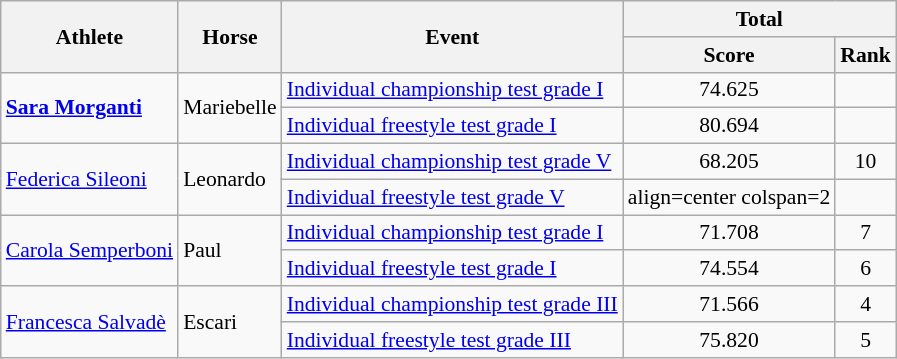<table class=wikitable style="font-size:90%">
<tr>
<th rowspan="2">Athlete</th>
<th rowspan="2">Horse</th>
<th rowspan="2">Event</th>
<th colspan="2">Total</th>
</tr>
<tr>
<th>Score</th>
<th>Rank</th>
</tr>
<tr>
<td rowspan="2"><strong><a href='#'>Sara Morganti</a></strong></td>
<td rowspan="2">Mariebelle</td>
<td><a href='#'>Individual championship test grade I</a></td>
<td align=center>74.625</td>
<td align=center></td>
</tr>
<tr>
<td><a href='#'>Individual freestyle test grade I</a></td>
<td align=center>80.694</td>
<td align=center></td>
</tr>
<tr>
<td rowspan="2"><a href='#'>Federica Sileoni</a></td>
<td rowspan="2">Leonardo</td>
<td><a href='#'>Individual championship test grade V</a></td>
<td align=center>68.205</td>
<td align=center>10</td>
</tr>
<tr>
<td><a href='#'>Individual freestyle test grade V</a></td>
<td>align=center colspan=2</td>
</tr>
<tr>
<td rowspan="2"><a href='#'>Carola Semperboni</a></td>
<td rowspan="2">Paul</td>
<td><a href='#'>Individual championship test grade I</a></td>
<td align=center>71.708</td>
<td align=center>7</td>
</tr>
<tr>
<td><a href='#'>Individual freestyle test grade I</a></td>
<td align=center>74.554</td>
<td align=center>6</td>
</tr>
<tr>
<td rowspan="2"><a href='#'>Francesca Salvadè</a></td>
<td rowspan="2">Escari</td>
<td><a href='#'>Individual championship test grade III</a></td>
<td align=center>71.566</td>
<td align=center>4</td>
</tr>
<tr>
<td><a href='#'>Individual freestyle test grade III</a></td>
<td align=center>75.820</td>
<td align=center>5</td>
</tr>
</table>
